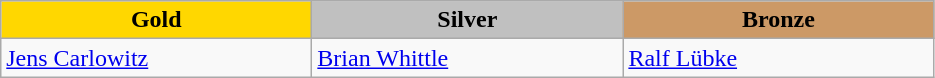<table class="wikitable" style="text-align:left">
<tr align="center">
<td width=200 bgcolor=gold><strong>Gold</strong></td>
<td width=200 bgcolor=silver><strong>Silver</strong></td>
<td width=200 bgcolor=CC9966><strong>Bronze</strong></td>
</tr>
<tr>
<td><a href='#'>Jens Carlowitz</a><br><em></em></td>
<td><a href='#'>Brian Whittle</a><br><em></em></td>
<td><a href='#'>Ralf Lübke</a><br><em></em></td>
</tr>
</table>
